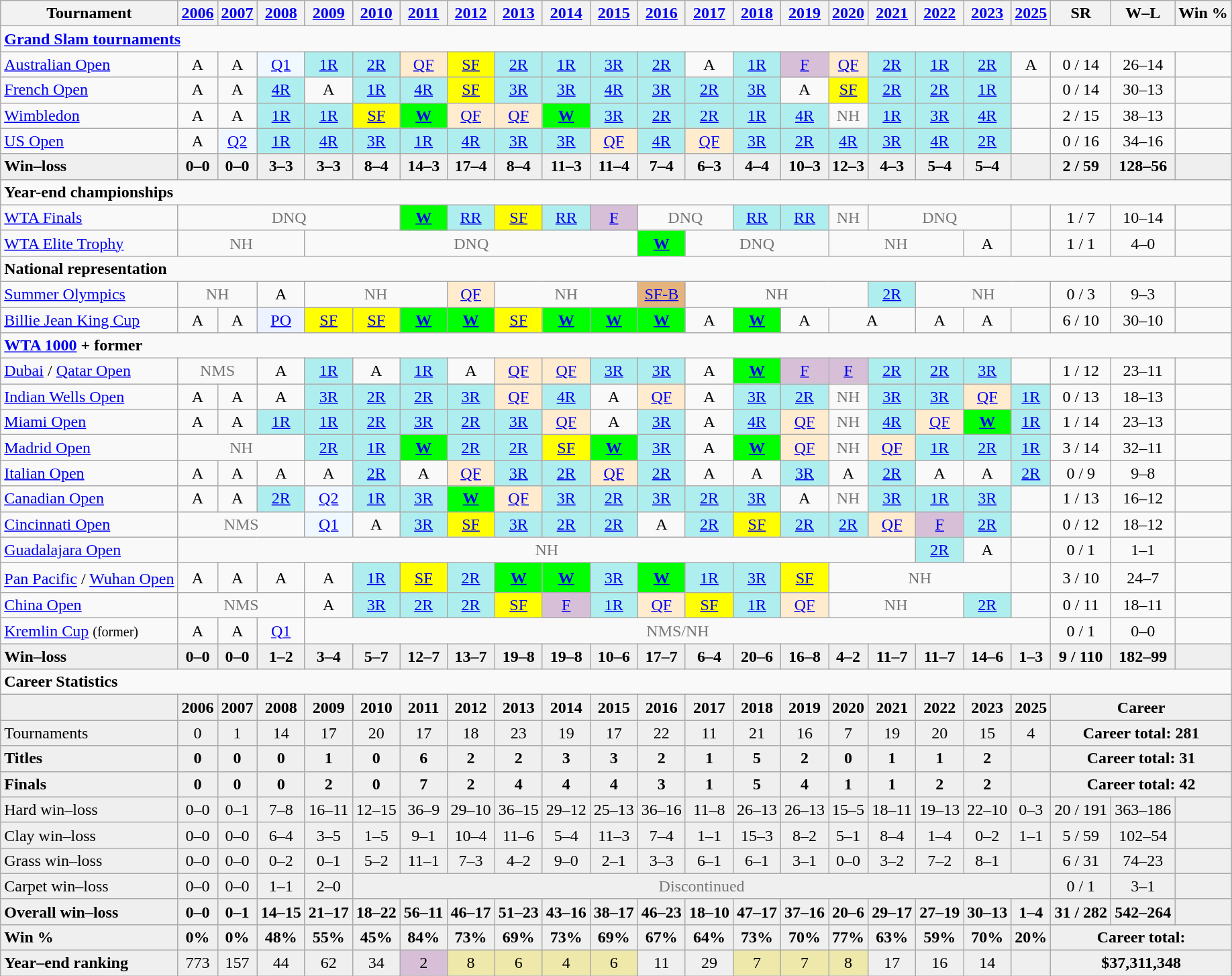<table class="wikitable nowrap" style=text-align:center;>
<tr>
<th>Tournament</th>
<th><a href='#'>2006</a></th>
<th><a href='#'>2007</a></th>
<th><a href='#'>2008</a></th>
<th><a href='#'>2009</a></th>
<th><a href='#'>2010</a></th>
<th><a href='#'>2011</a></th>
<th><a href='#'>2012</a></th>
<th><a href='#'>2013</a></th>
<th><a href='#'>2014</a></th>
<th><a href='#'>2015</a></th>
<th><a href='#'>2016</a></th>
<th><a href='#'>2017</a></th>
<th><a href='#'>2018</a></th>
<th><a href='#'>2019</a></th>
<th><a href='#'>2020</a></th>
<th><a href='#'>2021</a></th>
<th><a href='#'>2022</a></th>
<th><a href='#'>2023</a></th>
<th><a href='#'>2025</a></th>
<th>SR</th>
<th>W–L</th>
<th>Win %</th>
</tr>
<tr>
<td colspan="23" align=left><a href='#'><strong>Grand Slam tournaments</strong></a></td>
</tr>
<tr>
<td align=left><a href='#'>Australian Open</a></td>
<td>A</td>
<td>A</td>
<td bgcolor=f0f8ff><a href='#'>Q1</a></td>
<td bgcolor=afeeee><a href='#'>1R</a></td>
<td bgcolor=afeeee><a href='#'>2R</a></td>
<td bgcolor=ffebcd><a href='#'>QF</a></td>
<td bgcolor=yellow><a href='#'>SF</a></td>
<td bgcolor=afeeee><a href='#'>2R</a></td>
<td bgcolor=afeeee><a href='#'>1R</a></td>
<td bgcolor=afeeee><a href='#'>3R</a></td>
<td bgcolor=afeeee><a href='#'>2R</a></td>
<td>A</td>
<td bgcolor=afeeee><a href='#'>1R</a></td>
<td bgcolor=thistle><a href='#'>F</a></td>
<td bgcolor=ffebcd><a href='#'>QF</a></td>
<td bgcolor=afeeee><a href='#'>2R</a></td>
<td bgcolor=afeeee><a href='#'>1R</a></td>
<td bgcolor=afeeee><a href='#'>2R</a></td>
<td>A</td>
<td>0 / 14</td>
<td>26–14</td>
<td></td>
</tr>
<tr>
<td align=left><a href='#'>French Open</a></td>
<td>A</td>
<td>A</td>
<td bgcolor=afeeee><a href='#'>4R</a></td>
<td>A</td>
<td bgcolor=afeeee><a href='#'>1R</a></td>
<td bgcolor=afeeee><a href='#'>4R</a></td>
<td bgcolor=yellow><a href='#'>SF</a></td>
<td bgcolor=afeeee><a href='#'>3R</a></td>
<td bgcolor=afeeee><a href='#'>3R</a></td>
<td bgcolor=afeeee><a href='#'>4R</a></td>
<td bgcolor=afeeee><a href='#'>3R</a></td>
<td bgcolor=afeeee><a href='#'>2R</a></td>
<td bgcolor=afeeee><a href='#'>3R</a></td>
<td>A</td>
<td bgcolor=yellow><a href='#'>SF</a></td>
<td bgcolor=afeeee><a href='#'>2R</a></td>
<td bgcolor=afeeee><a href='#'>2R</a></td>
<td bgcolor=afeeee><a href='#'>1R</a></td>
<td></td>
<td>0 / 14</td>
<td>30–13</td>
<td></td>
</tr>
<tr>
<td align=left><a href='#'>Wimbledon</a></td>
<td>A</td>
<td>A</td>
<td bgcolor=afeeee><a href='#'>1R</a></td>
<td bgcolor=afeeee><a href='#'>1R</a></td>
<td bgcolor=yellow><a href='#'>SF</a></td>
<td bgcolor=lime><a href='#'><strong>W</strong></a></td>
<td bgcolor=ffebcd><a href='#'>QF</a></td>
<td bgcolor=ffebcd><a href='#'>QF</a></td>
<td bgcolor=lime><a href='#'><strong>W</strong></a></td>
<td bgcolor=afeeee><a href='#'>3R</a></td>
<td bgcolor=afeeee><a href='#'>2R</a></td>
<td bgcolor=afeeee><a href='#'>2R</a></td>
<td bgcolor=afeeee><a href='#'>1R</a></td>
<td bgcolor=afeeee><a href='#'>4R</a></td>
<td style=color:#767676>NH</td>
<td bgcolor=afeeee><a href='#'>1R</a></td>
<td bgcolor=afeeee><a href='#'>3R</a></td>
<td bgcolor=afeeee><a href='#'>4R</a></td>
<td></td>
<td>2 / 15</td>
<td>38–13</td>
<td></td>
</tr>
<tr>
<td align=left><a href='#'>US Open</a></td>
<td>A</td>
<td bgcolor=f0f8ff><a href='#'>Q2</a></td>
<td bgcolor=afeeee><a href='#'>1R</a></td>
<td bgcolor=afeeee><a href='#'>4R</a></td>
<td bgcolor=afeeee><a href='#'>3R</a></td>
<td bgcolor=afeeee><a href='#'>1R</a></td>
<td bgcolor=afeeee><a href='#'>4R</a></td>
<td bgcolor=afeeee><a href='#'>3R</a></td>
<td bgcolor=afeeee><a href='#'>3R</a></td>
<td bgcolor=ffebcd><a href='#'>QF</a></td>
<td bgcolor=afeeee><a href='#'>4R</a></td>
<td bgcolor=ffebcd><a href='#'>QF</a></td>
<td bgcolor=afeeee><a href='#'>3R</a></td>
<td bgcolor=afeeee><a href='#'>2R</a></td>
<td bgcolor=afeeee><a href='#'>4R</a></td>
<td bgcolor=afeeee><a href='#'>3R</a></td>
<td bgcolor=afeeee><a href='#'>4R</a></td>
<td bgcolor=afeeee><a href='#'>2R</a></td>
<td></td>
<td>0 / 16</td>
<td>34–16</td>
<td></td>
</tr>
<tr style=font-weight:bold;background:#efefef>
<td style=text-align:left>Win–loss</td>
<td>0–0</td>
<td>0–0</td>
<td>3–3</td>
<td>3–3</td>
<td>8–4</td>
<td>14–3</td>
<td>17–4</td>
<td>8–4</td>
<td>11–3</td>
<td>11–4</td>
<td>7–4</td>
<td>6–3</td>
<td>4–4</td>
<td>10–3</td>
<td>12–3</td>
<td>4–3</td>
<td>5–4</td>
<td>5–4</td>
<td></td>
<td>2 / 59</td>
<td>128–56</td>
<td></td>
</tr>
<tr>
<td colspan="23" align="left"><strong>Year-end championships</strong></td>
</tr>
<tr>
<td align=left><a href='#'>WTA Finals</a></td>
<td colspan=5 style=color:#767676>DNQ</td>
<td bgcolor=lime><a href='#'><strong>W</strong></a></td>
<td bgcolor=afeeee><a href='#'>RR</a></td>
<td bgcolor=yellow><a href='#'>SF</a></td>
<td bgcolor=afeeee><a href='#'>RR</a></td>
<td bgcolor=thistle><a href='#'>F</a></td>
<td colspan=2 style=color:#767676>DNQ</td>
<td bgcolor=afeeee><a href='#'>RR</a></td>
<td bgcolor=afeeee><a href='#'>RR</a></td>
<td style=color:#767676>NH</td>
<td colspan=3 style=color:#767676>DNQ</td>
<td></td>
<td>1 / 7</td>
<td>10–14</td>
<td></td>
</tr>
<tr>
<td align=left><a href='#'>WTA Elite Trophy</a></td>
<td colspan=3 style=color:#767676>NH</td>
<td colspan=7 style=color:#767676>DNQ</td>
<td bgcolor=lime><a href='#'><strong>W</strong></a></td>
<td colspan=3 style=color:#767676>DNQ</td>
<td colspan="3" style="color:#767676">NH</td>
<td>A</td>
<td></td>
<td>1 / 1</td>
<td>4–0</td>
<td></td>
</tr>
<tr>
<td colspan="23" align="left"><strong>National representation</strong></td>
</tr>
<tr>
<td align=left><a href='#'>Summer Olympics</a></td>
<td colspan=2 style=color:#767676>NH</td>
<td>A</td>
<td colspan=3 style=color:#767676>NH</td>
<td bgcolor=ffebcd><a href='#'>QF</a></td>
<td colspan=3 style=color:#767676>NH</td>
<td bgcolor=E5B47D><a href='#'>SF-B</a></td>
<td colspan=4 style=color:#767676>NH</td>
<td bgcolor=afeeee><a href='#'>2R</a></td>
<td colspan="3" style="color:#767676">NH</td>
<td>0 / 3</td>
<td>9–3</td>
<td></td>
</tr>
<tr>
<td align=left><a href='#'>Billie Jean King Cup</a></td>
<td>A</td>
<td>A</td>
<td bgcolor=ecf2ff><a href='#'>PO</a></td>
<td bgcolor=yellow><a href='#'>SF</a></td>
<td bgcolor=yellow><a href='#'>SF</a></td>
<td bgcolor=lime><a href='#'><strong>W</strong></a></td>
<td bgcolor=lime><a href='#'><strong>W</strong></a></td>
<td bgcolor=yellow><a href='#'>SF</a></td>
<td bgcolor=lime><a href='#'><strong>W</strong></a></td>
<td bgcolor=lime><a href='#'><strong>W</strong></a></td>
<td bgcolor=lime><a href='#'><strong>W</strong></a></td>
<td>A</td>
<td bgcolor=lime><a href='#'><strong>W</strong></a></td>
<td>A</td>
<td colspan="2">A</td>
<td>A</td>
<td>A</td>
<td></td>
<td>6 / 10</td>
<td>30–10</td>
<td></td>
</tr>
<tr>
<td colspan="23" align="left"><strong><a href='#'>WTA 1000</a> + former</strong></td>
</tr>
<tr>
<td align=left><a href='#'>Dubai</a> / <a href='#'>Qatar Open</a></td>
<td colspan=2 style=color:#767676>NMS</td>
<td>A</td>
<td bgcolor=afeeee><a href='#'>1R</a></td>
<td>A</td>
<td bgcolor=afeeee><a href='#'>1R</a></td>
<td>A</td>
<td bgcolor=ffebcd><a href='#'>QF</a></td>
<td bgcolor=ffebcd><a href='#'>QF</a></td>
<td bgcolor=afeeee><a href='#'>3R</a></td>
<td bgcolor=afeeee><a href='#'>3R</a></td>
<td>A</td>
<td bgcolor=lime><a href='#'><strong>W</strong></a></td>
<td bgcolor=thistle><a href='#'>F</a></td>
<td bgcolor=thistle><a href='#'>F</a></td>
<td bgcolor=afeeee><a href='#'>2R</a></td>
<td bgcolor=afeeee><a href='#'>2R</a></td>
<td bgcolor=afeeee><a href='#'>3R</a></td>
<td></td>
<td>1 / 12</td>
<td>23–11</td>
<td></td>
</tr>
<tr>
<td align=left><a href='#'>Indian Wells Open</a></td>
<td>A</td>
<td>A</td>
<td>A</td>
<td bgcolor=afeeee><a href='#'>3R</a></td>
<td bgcolor=afeeee><a href='#'>2R</a></td>
<td bgcolor=afeeee><a href='#'>2R</a></td>
<td bgcolor=afeeee><a href='#'>3R</a></td>
<td bgcolor=ffebcd><a href='#'>QF</a></td>
<td bgcolor=afeeee><a href='#'>4R</a></td>
<td>A</td>
<td bgcolor=ffebcd><a href='#'>QF</a></td>
<td>A</td>
<td bgcolor=afeeee><a href='#'>3R</a></td>
<td bgcolor=afeeee><a href='#'>2R</a></td>
<td style=color:#767676>NH</td>
<td bgcolor=afeeee><a href='#'>3R</a></td>
<td bgcolor=afeeee><a href='#'>3R</a></td>
<td bgcolor=ffebcd><a href='#'>QF</a></td>
<td bgcolor=afeeee><a href='#'>1R</a></td>
<td>0 / 13</td>
<td>18–13</td>
<td></td>
</tr>
<tr>
<td align=left><a href='#'>Miami Open</a></td>
<td>A</td>
<td>A</td>
<td bgcolor=afeeee><a href='#'>1R</a></td>
<td bgcolor=afeeee><a href='#'>1R</a></td>
<td bgcolor=afeeee><a href='#'>2R</a></td>
<td bgcolor=afeeee><a href='#'>3R</a></td>
<td bgcolor=afeeee><a href='#'>2R</a></td>
<td bgcolor=afeeee><a href='#'>3R</a></td>
<td bgcolor=ffebcd><a href='#'>QF</a></td>
<td>A</td>
<td bgcolor=afeeee><a href='#'>3R</a></td>
<td>A</td>
<td bgcolor=afeeee><a href='#'>4R</a></td>
<td bgcolor=ffebcd><a href='#'>QF</a></td>
<td style=color:#767676>NH</td>
<td bgcolor=afeeee><a href='#'>4R</a></td>
<td bgcolor=ffebcd><a href='#'>QF</a></td>
<td bgcolor=lime><a href='#'><strong>W</strong></a></td>
<td bgcolor=afeeee><a href='#'>1R</a></td>
<td>1 / 14</td>
<td>23–13</td>
<td></td>
</tr>
<tr>
<td align=left><a href='#'>Madrid Open</a></td>
<td colspan=3 style=color:#767676>NH</td>
<td bgcolor=afeeee><a href='#'>2R</a></td>
<td bgcolor=afeeee><a href='#'>1R</a></td>
<td bgcolor=lime><a href='#'><strong>W</strong></a></td>
<td bgcolor=afeeee><a href='#'>2R</a></td>
<td bgcolor=afeeee><a href='#'>2R</a></td>
<td bgcolor=yellow><a href='#'>SF</a></td>
<td bgcolor=lime><a href='#'><strong>W</strong></a></td>
<td bgcolor=afeeee><a href='#'>3R</a></td>
<td>A</td>
<td bgcolor=lime><a href='#'><strong>W</strong></a></td>
<td bgcolor=ffebcd><a href='#'>QF</a></td>
<td style=color:#767676>NH</td>
<td bgcolor=ffebcd><a href='#'>QF</a></td>
<td bgcolor="afeeee"><a href='#'>1R</a></td>
<td bgcolor="afeeee"><a href='#'>2R</a></td>
<td bgcolor="afeeee"><a href='#'>1R</a></td>
<td>3 / 14</td>
<td>32–11</td>
<td></td>
</tr>
<tr>
<td align=left><a href='#'>Italian Open</a></td>
<td>A</td>
<td>A</td>
<td>A</td>
<td>A</td>
<td bgcolor=afeeee><a href='#'>2R</a></td>
<td>A</td>
<td bgcolor=ffebcd><a href='#'>QF</a></td>
<td bgcolor=afeeee><a href='#'>3R</a></td>
<td bgcolor=afeeee><a href='#'>2R</a></td>
<td bgcolor=ffebcd><a href='#'>QF</a></td>
<td bgcolor=afeeee><a href='#'>2R</a></td>
<td>A</td>
<td>A</td>
<td bgcolor=afeeee><a href='#'>3R</a></td>
<td>A</td>
<td bgcolor=afeeee><a href='#'>2R</a></td>
<td>A</td>
<td>A</td>
<td bgcolor=afeeee><a href='#'>2R</a></td>
<td>0 / 9</td>
<td>9–8</td>
<td></td>
</tr>
<tr>
<td align=left><a href='#'>Canadian Open</a></td>
<td>A</td>
<td>A</td>
<td bgcolor=afeeee><a href='#'>2R</a></td>
<td bgcolor=f0f8ff><a href='#'>Q2</a></td>
<td bgcolor=afeeee><a href='#'>1R</a></td>
<td bgcolor=afeeee><a href='#'>3R</a></td>
<td bgcolor=lime><a href='#'><strong>W</strong></a></td>
<td bgcolor=ffebcd><a href='#'>QF</a></td>
<td bgcolor=afeeee><a href='#'>3R</a></td>
<td bgcolor=afeeee><a href='#'>2R</a></td>
<td bgcolor=afeeee><a href='#'>3R</a></td>
<td bgcolor=afeeee><a href='#'>2R</a></td>
<td bgcolor=afeeee><a href='#'>3R</a></td>
<td>A</td>
<td style=color:#767676>NH</td>
<td bgcolor=afeeee><a href='#'>3R</a></td>
<td bgcolor=afeeee><a href='#'>1R</a></td>
<td bgcolor=afeeee><a href='#'>3R</a></td>
<td></td>
<td>1 / 13</td>
<td>16–12</td>
<td></td>
</tr>
<tr>
<td align=left><a href='#'>Cincinnati Open</a></td>
<td colspan=3 style=color:#767676>NMS</td>
<td bgcolor=f0f8ff><a href='#'>Q1</a></td>
<td>A</td>
<td bgcolor=afeeee><a href='#'>3R</a></td>
<td bgcolor=yellow><a href='#'>SF</a></td>
<td bgcolor=afeeee><a href='#'>3R</a></td>
<td bgcolor=afeeee><a href='#'>2R</a></td>
<td bgcolor=afeeee><a href='#'>2R</a></td>
<td>A</td>
<td bgcolor=afeeee><a href='#'>2R</a></td>
<td bgcolor=yellow><a href='#'>SF</a></td>
<td bgcolor=afeeee><a href='#'>2R</a></td>
<td bgcolor=afeeee><a href='#'>2R</a></td>
<td bgcolor=ffebcd><a href='#'>QF</a></td>
<td bgcolor=thistle><a href='#'>F</a></td>
<td bgcolor=afeeee><a href='#'>2R</a></td>
<td></td>
<td>0 / 12</td>
<td>18–12</td>
<td></td>
</tr>
<tr>
<td align="left"><a href='#'>Guadalajara Open</a></td>
<td colspan="16" style="color:#767676">NH</td>
<td bgcolor="afeeee"><a href='#'>2R</a></td>
<td>A</td>
<td></td>
<td>0 / 1</td>
<td>1–1</td>
<td></td>
</tr>
<tr>
<td align=left><a href='#'>Pan Pacific</a> / <a href='#'>Wuhan Open</a><sup></sup></td>
<td>A</td>
<td>A</td>
<td>A</td>
<td>A</td>
<td bgcolor=afeeee><a href='#'>1R</a></td>
<td bgcolor=yellow><a href='#'>SF</a></td>
<td bgcolor=afeeee><a href='#'>2R</a></td>
<td bgcolor=lime><a href='#'><strong>W</strong></a></td>
<td bgcolor=lime><a href='#'><strong>W</strong></a></td>
<td bgcolor=afeeee><a href='#'>3R</a></td>
<td bgcolor=lime><a href='#'><strong>W</strong></a></td>
<td bgcolor=afeeee><a href='#'>1R</a></td>
<td bgcolor=afeeee><a href='#'>3R</a></td>
<td bgcolor=yellow><a href='#'>SF</a></td>
<td colspan="4" style="color:#767676">NH</td>
<td></td>
<td>3 / 10</td>
<td>24–7</td>
<td></td>
</tr>
<tr>
<td align=left><a href='#'>China Open</a></td>
<td colspan=3 style=color:#767676>NMS</td>
<td>A</td>
<td bgcolor=afeeee><a href='#'>3R</a></td>
<td bgcolor=afeeee><a href='#'>2R</a></td>
<td bgcolor=afeeee><a href='#'>2R</a></td>
<td bgcolor=yellow><a href='#'>SF</a></td>
<td bgcolor=thistle><a href='#'>F</a></td>
<td bgcolor=afeeee><a href='#'>1R</a></td>
<td bgcolor=ffebcd><a href='#'>QF</a></td>
<td bgcolor=yellow><a href='#'>SF</a></td>
<td bgcolor=afeeee><a href='#'>1R</a></td>
<td bgcolor=ffebcd><a href='#'>QF</a></td>
<td colspan="3" style="color:#767676">NH</td>
<td bgcolor=afeeee><a href='#'>2R</a></td>
<td></td>
<td>0 / 11</td>
<td>18–11</td>
<td></td>
</tr>
<tr>
<td align=left><a href='#'>Kremlin Cup</a> <small>(former)</small></td>
<td>A</td>
<td>A</td>
<td><a href='#'>Q1</a></td>
<td colspan="16" style="color:#767676">NMS/NH</td>
<td>0 / 1</td>
<td>0–0</td>
<td></td>
</tr>
<tr style=font-weight:bold;background:#efefef>
<td style=text-align:left>Win–loss</td>
<td>0–0</td>
<td>0–0</td>
<td>1–2</td>
<td>3–4</td>
<td>5–7</td>
<td>12–7</td>
<td>13–7</td>
<td>19–8</td>
<td>19–8</td>
<td>10–6</td>
<td>17–7</td>
<td>6–4</td>
<td>20–6</td>
<td>16–8</td>
<td>4–2</td>
<td>11–7</td>
<td>11–7</td>
<td>14–6</td>
<td>1–3</td>
<td>9 / 110</td>
<td>182–99</td>
<td></td>
</tr>
<tr>
<td colspan="23" align="left"><strong>Career Statistics</strong></td>
</tr>
<tr style=font-weight:bold;background:#efefef>
<td></td>
<td>2006</td>
<td>2007</td>
<td>2008</td>
<td>2009</td>
<td>2010</td>
<td>2011</td>
<td>2012</td>
<td>2013</td>
<td>2014</td>
<td>2015</td>
<td>2016</td>
<td>2017</td>
<td>2018</td>
<td>2019</td>
<td>2020</td>
<td>2021</td>
<td>2022</td>
<td>2023</td>
<td>2025</td>
<td colspan=3>Career</td>
</tr>
<tr bgcolor=efefef>
<td align=left>Tournaments</td>
<td>0</td>
<td>1</td>
<td>14</td>
<td>17</td>
<td>20</td>
<td>17</td>
<td>18</td>
<td>23</td>
<td>19</td>
<td>17</td>
<td>22</td>
<td>11</td>
<td>21</td>
<td>16</td>
<td>7</td>
<td>19</td>
<td>20</td>
<td>15</td>
<td>4</td>
<td colspan="3"><strong>Career total: 281</strong></td>
</tr>
<tr style=font-weight:bold;background:#efefef>
<td style=text-align:left>Titles</td>
<td>0</td>
<td>0</td>
<td>0</td>
<td>1</td>
<td>0</td>
<td>6</td>
<td>2</td>
<td>2</td>
<td>3</td>
<td>3</td>
<td>2</td>
<td>1</td>
<td>5</td>
<td>2</td>
<td>0</td>
<td>1</td>
<td>1</td>
<td>2</td>
<td></td>
<td colspan=3>Career total: 31</td>
</tr>
<tr style=font-weight:bold;background:#efefef>
<td style=text-align:left>Finals</td>
<td>0</td>
<td>0</td>
<td>0</td>
<td>2</td>
<td>0</td>
<td>7</td>
<td>2</td>
<td>4</td>
<td>4</td>
<td>4</td>
<td>3</td>
<td>1</td>
<td>5</td>
<td>4</td>
<td>1</td>
<td>1</td>
<td>2</td>
<td>2</td>
<td></td>
<td colspan=3>Career total: 42</td>
</tr>
<tr bgcolor=efefef>
<td align=left>Hard win–loss</td>
<td>0–0</td>
<td>0–1</td>
<td>7–8</td>
<td>16–11</td>
<td>12–15</td>
<td>36–9</td>
<td>29–10</td>
<td>36–15</td>
<td>29–12</td>
<td>25–13</td>
<td>36–16</td>
<td>11–8</td>
<td>26–13</td>
<td>26–13</td>
<td>15–5</td>
<td>18–11</td>
<td>19–13</td>
<td>22–10</td>
<td>0–3</td>
<td>20 / 191</td>
<td>363–186</td>
<td></td>
</tr>
<tr bgcolor=efefef>
<td align=left>Clay win–loss</td>
<td>0–0</td>
<td>0–0</td>
<td>6–4</td>
<td>3–5</td>
<td>1–5</td>
<td>9–1</td>
<td>10–4</td>
<td>11–6</td>
<td>5–4</td>
<td>11–3</td>
<td>7–4</td>
<td>1–1</td>
<td>15–3</td>
<td>8–2</td>
<td>5–1</td>
<td>8–4</td>
<td>1–4</td>
<td>0–2</td>
<td>1–1</td>
<td>5 / 59</td>
<td>102–54</td>
<td></td>
</tr>
<tr bgcolor=efefef>
<td align=left>Grass win–loss</td>
<td>0–0</td>
<td>0–0</td>
<td>0–2</td>
<td>0–1</td>
<td>5–2</td>
<td>11–1</td>
<td>7–3</td>
<td>4–2</td>
<td>9–0</td>
<td>2–1</td>
<td>3–3</td>
<td>6–1</td>
<td>6–1</td>
<td>3–1</td>
<td>0–0</td>
<td>3–2</td>
<td>7–2</td>
<td>8–1</td>
<td></td>
<td>6 / 31</td>
<td>74–23</td>
<td></td>
</tr>
<tr bgcolor=efefef>
<td align=left>Carpet win–loss</td>
<td>0–0</td>
<td>0–0</td>
<td>1–1</td>
<td>2–0</td>
<td colspan="15" style="color:#767676">Discontinued</td>
<td>0 / 1</td>
<td>3–1</td>
<td></td>
</tr>
<tr style=font-weight:bold;background:#efefef>
<td style=text-align:left>Overall win–loss</td>
<td>0–0</td>
<td>0–1</td>
<td>14–15</td>
<td>21–17</td>
<td>18–22</td>
<td>56–11</td>
<td>46–17</td>
<td>51–23</td>
<td>43–16</td>
<td>38–17</td>
<td>46–23</td>
<td>18–10</td>
<td>47–17</td>
<td>37–16</td>
<td>20–6</td>
<td>29–17</td>
<td>27–19</td>
<td>30–13</td>
<td>1–4</td>
<td>31 / 282</td>
<td>542–264</td>
<td></td>
</tr>
<tr style=font-weight:bold;background:#efefef>
<td style=text-align:left>Win %</td>
<td>0%</td>
<td>0%</td>
<td>48%</td>
<td>55%</td>
<td>45%</td>
<td>84%</td>
<td>73%</td>
<td>69%</td>
<td>73%</td>
<td>69%</td>
<td>67%</td>
<td>64%</td>
<td>73%</td>
<td>70%</td>
<td>77%</td>
<td>63%</td>
<td>59%</td>
<td>70%</td>
<td>20%</td>
<td colspan="3">Career total: </td>
</tr>
<tr bgcolor=efefef>
<td align=left><strong>Year–end ranking</strong></td>
<td>773</td>
<td>157</td>
<td>44</td>
<td>62</td>
<td>34</td>
<td bgcolor=thistle>2</td>
<td bgcolor=eee8aa>8</td>
<td bgcolor=eee8aa>6</td>
<td bgcolor=eee8aa>4</td>
<td bgcolor=eee8aa>6</td>
<td>11</td>
<td>29</td>
<td bgcolor=eee8aa>7</td>
<td bgcolor=eee8aa>7</td>
<td bgcolor=eee8aa>8</td>
<td>17</td>
<td>16</td>
<td>14</td>
<td></td>
<td colspan=3><strong>$37,311,348</strong></td>
</tr>
</table>
